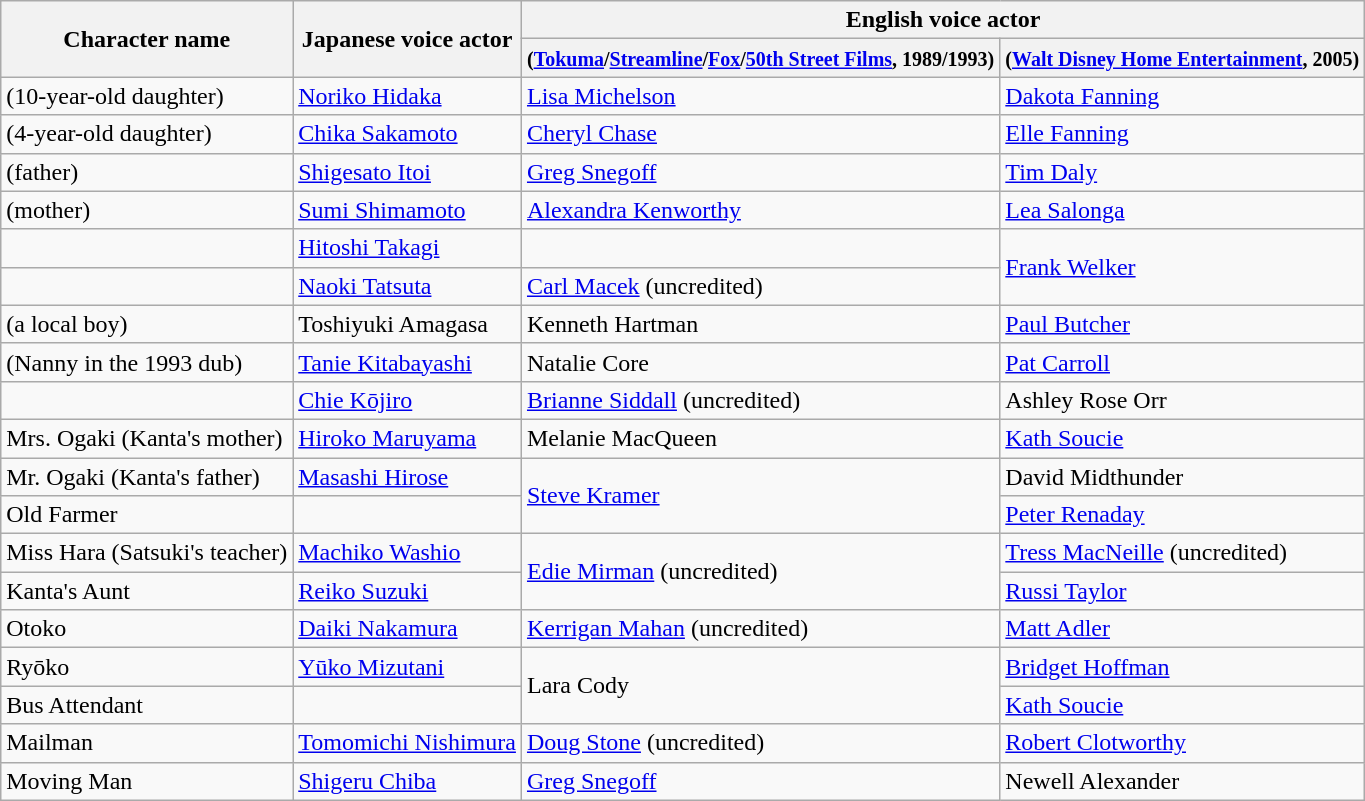<table class="wikitable">
<tr>
<th rowspan="2">Character name</th>
<th rowspan="2">Japanese voice actor</th>
<th colspan="2">English voice actor</th>
</tr>
<tr>
<th><small>(<a href='#'>Tokuma</a>/<a href='#'>Streamline</a>/<a href='#'>Fox</a>/<a href='#'>50th Street Films</a>, 1989/1993)</small></th>
<th><small>(<a href='#'>Walt Disney Home Entertainment</a>, 2005)</small></th>
</tr>
<tr>
<td> (10-year-old daughter)</td>
<td><a href='#'>Noriko Hidaka</a></td>
<td><a href='#'>Lisa Michelson</a></td>
<td><a href='#'>Dakota Fanning</a></td>
</tr>
<tr>
<td> (4-year-old daughter)</td>
<td><a href='#'>Chika Sakamoto</a></td>
<td><a href='#'>Cheryl Chase</a></td>
<td><a href='#'>Elle Fanning</a></td>
</tr>
<tr>
<td> (father)</td>
<td><a href='#'>Shigesato Itoi</a></td>
<td><a href='#'>Greg Snegoff</a></td>
<td><a href='#'>Tim Daly</a></td>
</tr>
<tr>
<td> (mother)</td>
<td><a href='#'>Sumi Shimamoto</a></td>
<td><a href='#'>Alexandra Kenworthy</a></td>
<td><a href='#'>Lea Salonga</a></td>
</tr>
<tr>
<td></td>
<td><a href='#'>Hitoshi Takagi</a></td>
<td></td>
<td rowspan="2"><a href='#'>Frank Welker</a></td>
</tr>
<tr>
<td></td>
<td><a href='#'>Naoki Tatsuta</a></td>
<td><a href='#'>Carl Macek</a> (uncredited)</td>
</tr>
<tr>
<td> (a local boy)</td>
<td>Toshiyuki Amagasa</td>
<td>Kenneth Hartman</td>
<td><a href='#'>Paul Butcher</a></td>
</tr>
<tr>
<td> (Nanny in the 1993 dub)</td>
<td><a href='#'>Tanie Kitabayashi</a></td>
<td>Natalie Core</td>
<td><a href='#'>Pat Carroll</a></td>
</tr>
<tr>
<td></td>
<td><a href='#'>Chie Kōjiro</a></td>
<td><a href='#'>Brianne Siddall</a> (uncredited)</td>
<td>Ashley Rose Orr</td>
</tr>
<tr>
<td>Mrs. Ogaki (Kanta's mother)</td>
<td><a href='#'>Hiroko Maruyama</a></td>
<td>Melanie MacQueen</td>
<td><a href='#'>Kath Soucie</a></td>
</tr>
<tr>
<td>Mr. Ogaki (Kanta's father)</td>
<td><a href='#'>Masashi Hirose</a></td>
<td rowspan="2"><a href='#'>Steve Kramer</a></td>
<td>David Midthunder</td>
</tr>
<tr>
<td>Old Farmer</td>
<td></td>
<td><a href='#'>Peter Renaday</a></td>
</tr>
<tr>
<td>Miss Hara (Satsuki's teacher)</td>
<td><a href='#'>Machiko Washio</a></td>
<td rowspan="2"><a href='#'>Edie Mirman</a> (uncredited)</td>
<td><a href='#'>Tress MacNeille</a> (uncredited)</td>
</tr>
<tr>
<td>Kanta's Aunt</td>
<td><a href='#'>Reiko Suzuki</a></td>
<td><a href='#'>Russi Taylor</a></td>
</tr>
<tr>
<td>Otoko</td>
<td><a href='#'>Daiki Nakamura</a></td>
<td><a href='#'>Kerrigan Mahan</a> (uncredited)</td>
<td><a href='#'>Matt Adler</a></td>
</tr>
<tr>
<td>Ryōko</td>
<td><a href='#'>Yūko Mizutani</a></td>
<td rowspan="2">Lara Cody</td>
<td><a href='#'>Bridget Hoffman</a></td>
</tr>
<tr>
<td>Bus Attendant</td>
<td></td>
<td><a href='#'>Kath Soucie</a></td>
</tr>
<tr>
<td>Mailman</td>
<td><a href='#'>Tomomichi Nishimura</a></td>
<td><a href='#'>Doug Stone</a> (uncredited)</td>
<td><a href='#'>Robert Clotworthy</a></td>
</tr>
<tr>
<td>Moving Man</td>
<td><a href='#'>Shigeru Chiba</a></td>
<td><a href='#'>Greg Snegoff</a></td>
<td>Newell Alexander</td>
</tr>
</table>
